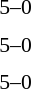<table style="font-size:90%">
<tr>
<th width="150"></th>
<th width="100"></th>
<th width="150"></th>
</tr>
<tr>
<td align="right"><strong></strong></td>
<td align="center">5–0</td>
<td></td>
</tr>
<tr>
<td></td>
<td></td>
<td></td>
</tr>
<tr>
<td align="right"><strong></strong></td>
<td align="center">5–0</td>
<td></td>
</tr>
<tr>
<td></td>
<td></td>
<td></td>
</tr>
<tr>
<td align="right"><strong></strong></td>
<td align="center">5–0</td>
<td></td>
</tr>
<tr>
<td></td>
<td></td>
<td></td>
</tr>
<tr>
</tr>
</table>
